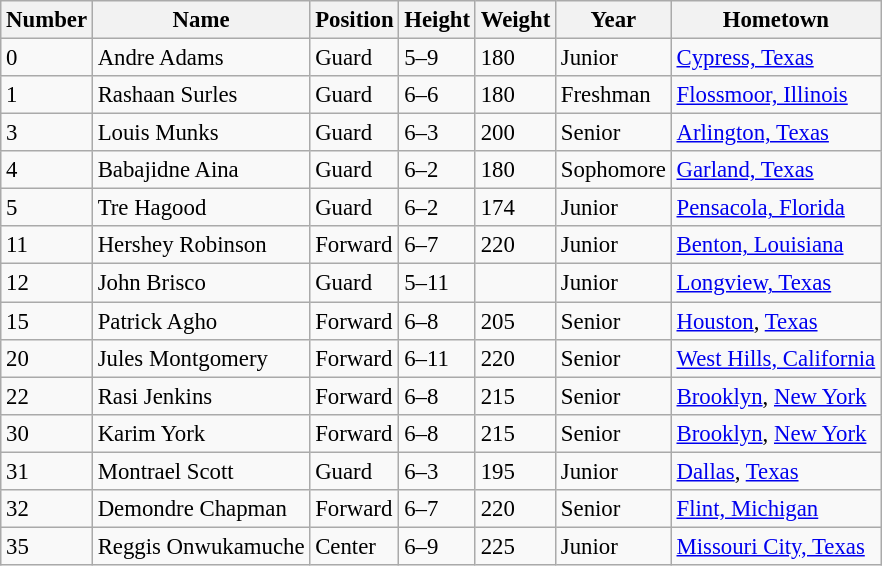<table class="wikitable sortable" style="font-size: 95%;">
<tr>
<th>Number</th>
<th>Name</th>
<th>Position</th>
<th>Height</th>
<th>Weight</th>
<th>Year</th>
<th>Hometown</th>
</tr>
<tr>
<td>0</td>
<td>Andre Adams</td>
<td>Guard</td>
<td>5–9</td>
<td>180</td>
<td>Junior</td>
<td><a href='#'>Cypress, Texas</a></td>
</tr>
<tr>
<td>1</td>
<td>Rashaan Surles</td>
<td>Guard</td>
<td>6–6</td>
<td>180</td>
<td>Freshman</td>
<td><a href='#'>Flossmoor, Illinois</a></td>
</tr>
<tr>
<td>3</td>
<td>Louis Munks</td>
<td>Guard</td>
<td>6–3</td>
<td>200</td>
<td>Senior</td>
<td><a href='#'>Arlington, Texas</a></td>
</tr>
<tr>
<td>4</td>
<td>Babajidne Aina</td>
<td>Guard</td>
<td>6–2</td>
<td>180</td>
<td>Sophomore</td>
<td><a href='#'>Garland, Texas</a></td>
</tr>
<tr>
<td>5</td>
<td>Tre Hagood</td>
<td>Guard</td>
<td>6–2</td>
<td>174</td>
<td>Junior</td>
<td><a href='#'>Pensacola, Florida</a></td>
</tr>
<tr>
<td>11</td>
<td>Hershey Robinson</td>
<td>Forward</td>
<td>6–7</td>
<td>220</td>
<td>Junior</td>
<td><a href='#'>Benton, Louisiana</a></td>
</tr>
<tr>
<td>12</td>
<td>John Brisco</td>
<td>Guard</td>
<td>5–11</td>
<td></td>
<td>Junior</td>
<td><a href='#'>Longview, Texas</a></td>
</tr>
<tr>
<td>15</td>
<td>Patrick Agho</td>
<td>Forward</td>
<td>6–8</td>
<td>205</td>
<td>Senior</td>
<td><a href='#'>Houston</a>, <a href='#'>Texas</a></td>
</tr>
<tr>
<td>20</td>
<td>Jules Montgomery</td>
<td>Forward</td>
<td>6–11</td>
<td>220</td>
<td>Senior</td>
<td><a href='#'>West Hills, California</a></td>
</tr>
<tr>
<td>22</td>
<td>Rasi Jenkins</td>
<td>Forward</td>
<td>6–8</td>
<td>215</td>
<td>Senior</td>
<td><a href='#'>Brooklyn</a>, <a href='#'>New York</a></td>
</tr>
<tr>
<td>30</td>
<td>Karim York</td>
<td>Forward</td>
<td>6–8</td>
<td>215</td>
<td>Senior</td>
<td><a href='#'>Brooklyn</a>, <a href='#'>New York</a></td>
</tr>
<tr>
<td>31</td>
<td>Montrael Scott</td>
<td>Guard</td>
<td>6–3</td>
<td>195</td>
<td>Junior</td>
<td><a href='#'>Dallas</a>, <a href='#'>Texas</a></td>
</tr>
<tr>
<td>32</td>
<td>Demondre Chapman</td>
<td>Forward</td>
<td>6–7</td>
<td>220</td>
<td>Senior</td>
<td><a href='#'>Flint, Michigan</a></td>
</tr>
<tr>
<td>35</td>
<td>Reggis Onwukamuche</td>
<td>Center</td>
<td>6–9</td>
<td>225</td>
<td>Junior</td>
<td><a href='#'>Missouri City, Texas</a></td>
</tr>
</table>
